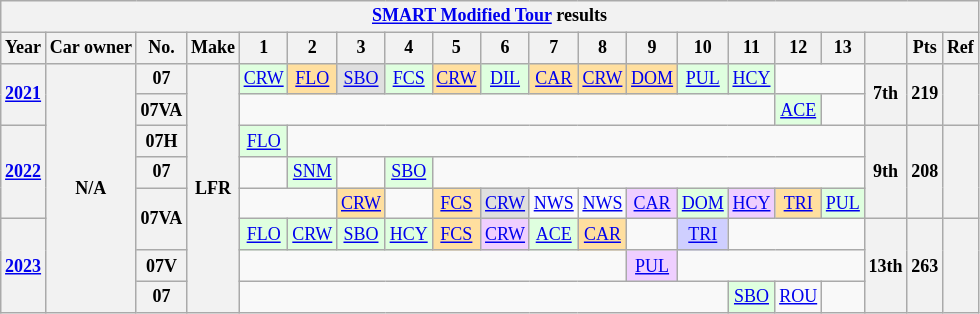<table class="wikitable" style="text-align:center; font-size:75%">
<tr>
<th colspan=38><a href='#'>SMART Modified Tour</a> results</th>
</tr>
<tr>
<th>Year</th>
<th>Car owner</th>
<th>No.</th>
<th>Make</th>
<th>1</th>
<th>2</th>
<th>3</th>
<th>4</th>
<th>5</th>
<th>6</th>
<th>7</th>
<th>8</th>
<th>9</th>
<th>10</th>
<th>11</th>
<th>12</th>
<th>13</th>
<th></th>
<th>Pts</th>
<th>Ref</th>
</tr>
<tr>
<th rowspan=2><a href='#'>2021</a></th>
<th rowspan=8>N/A</th>
<th>07</th>
<th rowspan=8>LFR</th>
<td style="background:#DFFFDF;"><a href='#'>CRW</a><br></td>
<td style="background:#FFDF9F;"><a href='#'>FLO</a><br></td>
<td style="background:#DFDFDF;"><a href='#'>SBO</a><br></td>
<td style="background:#DFFFDF;"><a href='#'>FCS</a><br></td>
<td style="background:#FFDF9F;"><a href='#'>CRW</a><br></td>
<td style="background:#DFFFDF;"><a href='#'>DIL</a><br></td>
<td style="background:#FFDF9F;"><a href='#'>CAR</a><br></td>
<td style="background:#FFDF9F;"><a href='#'>CRW</a><br></td>
<td style="background:#FFDF9F;"><a href='#'>DOM</a><br></td>
<td style="background:#DFFFDF;"><a href='#'>PUL</a><br></td>
<td style="background:#DFFFDF;"><a href='#'>HCY</a><br></td>
<td colspan=2></td>
<th rowspan=2>7th</th>
<th rowspan=2>219</th>
<th rowspan=2></th>
</tr>
<tr>
<th>07VA</th>
<td colspan=11></td>
<td style="background:#DFFFDF;"><a href='#'>ACE</a><br></td>
<td></td>
</tr>
<tr>
<th rowspan=3><a href='#'>2022</a></th>
<th>07H</th>
<td style="background:#DFFFDF;"><a href='#'>FLO</a><br></td>
<td colspan=12></td>
<th rowspan=3>9th</th>
<th rowspan=3>208</th>
<th rowspan=3></th>
</tr>
<tr>
<th>07</th>
<td></td>
<td style="background:#DFFFDF;"><a href='#'>SNM</a><br></td>
<td></td>
<td style="background:#DFFFDF;"><a href='#'>SBO</a><br></td>
<td colspan=9></td>
</tr>
<tr>
<th rowspan=2>07VA</th>
<td colspan=2></td>
<td style="background:#FFDF9F;"><a href='#'>CRW</a><br></td>
<td></td>
<td style="background:#FFDF9F;"><a href='#'>FCS</a><br></td>
<td style="background:#DFDFDF;"><a href='#'>CRW</a><br></td>
<td><a href='#'>NWS</a></td>
<td><a href='#'>NWS</a></td>
<td style="background:#EFCFFF;"><a href='#'>CAR</a><br></td>
<td style="background:#DFFFDF;"><a href='#'>DOM</a><br></td>
<td style="background:#EFCFFF;"><a href='#'>HCY</a><br></td>
<td style="background:#FFDF9F;"><a href='#'>TRI</a><br></td>
<td style="background:#DFFFDF;"><a href='#'>PUL</a><br></td>
</tr>
<tr>
<th rowspan=3><a href='#'>2023</a></th>
<td style="background:#DFFFDF;"><a href='#'>FLO</a><br></td>
<td style="background:#DFFFDF;"><a href='#'>CRW</a><br></td>
<td style="background:#DFFFDF;"><a href='#'>SBO</a><br></td>
<td style="background:#DFFFDF;"><a href='#'>HCY</a><br></td>
<td style="background:#FFDF9F;"><a href='#'>FCS</a><br></td>
<td style="background:#EFCFFF;"><a href='#'>CRW</a><br></td>
<td style="background:#DFFFDF;"><a href='#'>ACE</a><br></td>
<td style="background:#FFDF9F;"><a href='#'>CAR</a><br></td>
<td></td>
<td style="background:#CFCFFF;"><a href='#'>TRI</a><br></td>
<td colspan=3></td>
<th rowspan=3>13th</th>
<th rowspan=3>263</th>
<th rowspan=3></th>
</tr>
<tr>
<th>07V</th>
<td colspan=8></td>
<td style="background:#EFCFFF;"><a href='#'>PUL</a><br></td>
<td colspan=4></td>
</tr>
<tr>
<th>07</th>
<td colspan=10></td>
<td style="background:#DFFFDF;"><a href='#'>SBO</a><br></td>
<td><a href='#'>ROU</a></td>
<td></td>
</tr>
</table>
